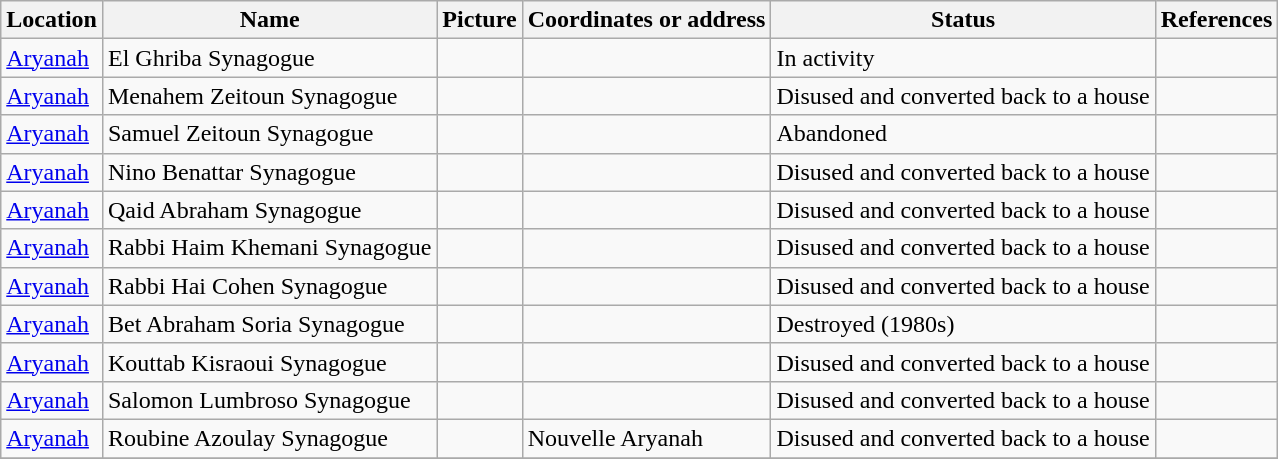<table class="wikitable sortable">
<tr>
<th>Location</th>
<th>Name</th>
<th>Picture</th>
<th>Coordinates or address</th>
<th>Status</th>
<th>References</th>
</tr>
<tr>
<td><a href='#'>Aryanah</a></td>
<td>El Ghriba Synagogue</td>
<td align=center></td>
<td></td>
<td>In activity</td>
<td></td>
</tr>
<tr>
<td><a href='#'>Aryanah</a></td>
<td>Menahem Zeitoun Synagogue</td>
<td align=center></td>
<td></td>
<td>Disused and converted back to a house</td>
<td></td>
</tr>
<tr>
<td><a href='#'>Aryanah</a></td>
<td>Samuel Zeitoun Synagogue</td>
<td align=center></td>
<td></td>
<td>Abandoned</td>
<td></td>
</tr>
<tr>
<td><a href='#'>Aryanah</a></td>
<td>Nino Benattar Synagogue</td>
<td align=center></td>
<td></td>
<td>Disused and converted back to a house</td>
<td></td>
</tr>
<tr>
<td><a href='#'>Aryanah</a></td>
<td>Qaid Abraham Synagogue</td>
<td align=center></td>
<td></td>
<td>Disused and converted back to a house</td>
<td></td>
</tr>
<tr>
<td><a href='#'>Aryanah</a></td>
<td>Rabbi Haim Khemani Synagogue</td>
<td align=center></td>
<td></td>
<td>Disused and converted back to a house</td>
<td></td>
</tr>
<tr>
<td><a href='#'>Aryanah</a></td>
<td>Rabbi Hai Cohen Synagogue</td>
<td align=center></td>
<td></td>
<td>Disused and converted back to a house</td>
<td></td>
</tr>
<tr>
<td><a href='#'>Aryanah</a></td>
<td>Bet Abraham Soria Synagogue</td>
<td align=center></td>
<td></td>
<td>Destroyed (1980s)</td>
<td></td>
</tr>
<tr>
<td><a href='#'>Aryanah</a></td>
<td>Kouttab Kisraoui Synagogue</td>
<td align=center></td>
<td></td>
<td>Disused and converted back to a house</td>
<td></td>
</tr>
<tr>
<td><a href='#'>Aryanah</a></td>
<td>Salomon Lumbroso Synagogue</td>
<td align=center></td>
<td></td>
<td>Disused and converted back to a house</td>
<td></td>
</tr>
<tr>
<td><a href='#'>Aryanah</a></td>
<td>Roubine Azoulay Synagogue</td>
<td align=center></td>
<td>Nouvelle Aryanah</td>
<td>Disused and converted back to a house</td>
<td></td>
</tr>
<tr>
</tr>
</table>
